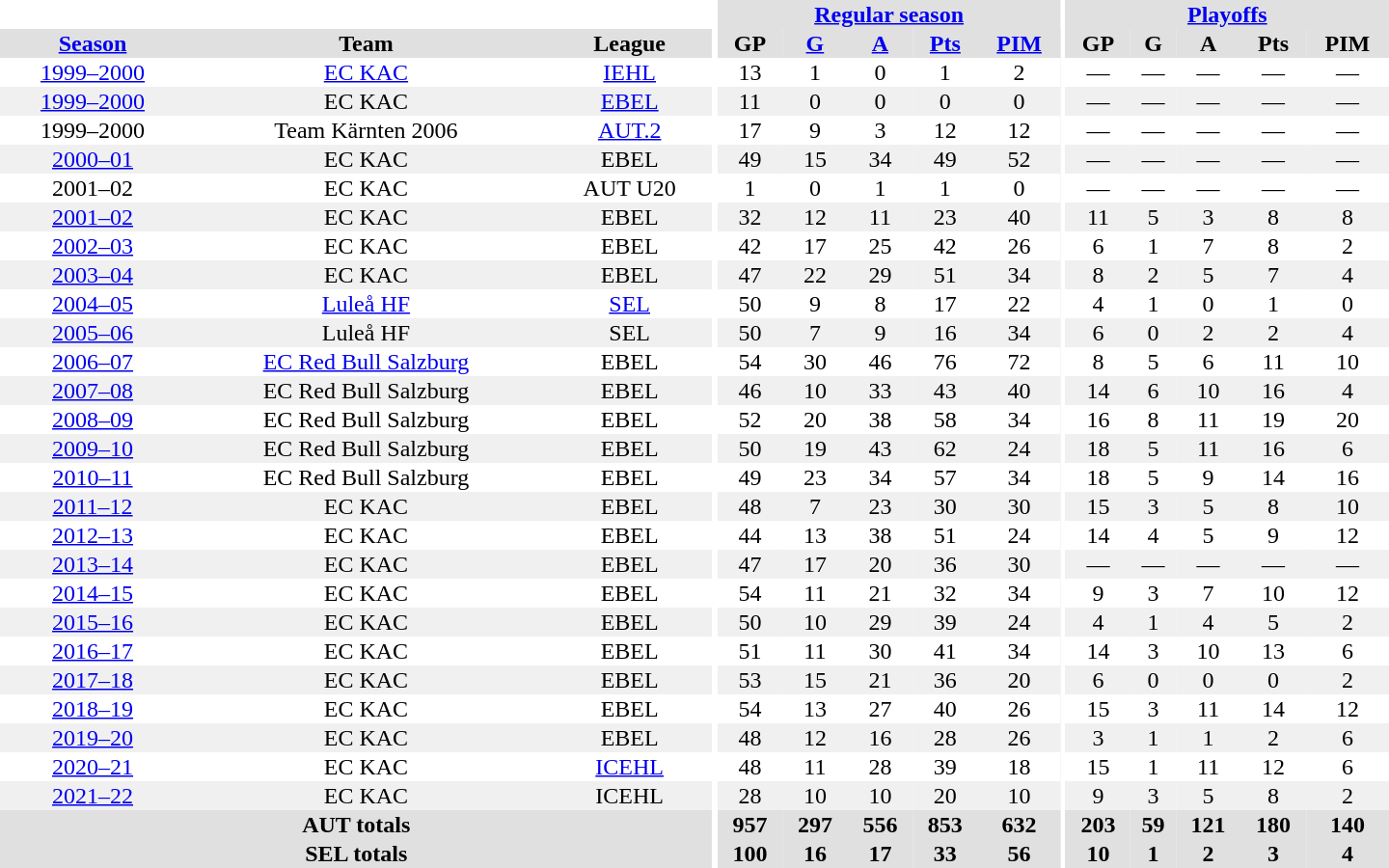<table border="0" cellpadding="1" cellspacing="0" style="text-align:center; width:60em">
<tr bgcolor="#e0e0e0">
<th colspan="3" bgcolor="#ffffff"></th>
<th rowspan="99" bgcolor="#ffffff"></th>
<th colspan="5"><a href='#'>Regular season</a></th>
<th rowspan="99" bgcolor="#ffffff"></th>
<th colspan="5"><a href='#'>Playoffs</a></th>
</tr>
<tr bgcolor="#e0e0e0">
<th><a href='#'>Season</a></th>
<th>Team</th>
<th>League</th>
<th>GP</th>
<th><a href='#'>G</a></th>
<th><a href='#'>A</a></th>
<th><a href='#'>Pts</a></th>
<th><a href='#'>PIM</a></th>
<th>GP</th>
<th>G</th>
<th>A</th>
<th>Pts</th>
<th>PIM</th>
</tr>
<tr>
<td><a href='#'>1999–2000</a></td>
<td><a href='#'>EC KAC</a></td>
<td><a href='#'>IEHL</a></td>
<td>13</td>
<td>1</td>
<td>0</td>
<td>1</td>
<td>2</td>
<td>—</td>
<td>—</td>
<td>—</td>
<td>—</td>
<td>—</td>
</tr>
<tr bgcolor="#f0f0f0">
<td><a href='#'>1999–2000</a></td>
<td>EC KAC</td>
<td><a href='#'>EBEL</a></td>
<td>11</td>
<td>0</td>
<td>0</td>
<td>0</td>
<td>0</td>
<td>—</td>
<td>—</td>
<td>—</td>
<td>—</td>
<td>—</td>
</tr>
<tr>
<td>1999–2000</td>
<td>Team Kärnten 2006</td>
<td><a href='#'>AUT.2</a></td>
<td>17</td>
<td>9</td>
<td>3</td>
<td>12</td>
<td>12</td>
<td>—</td>
<td>—</td>
<td>—</td>
<td>—</td>
<td>—</td>
</tr>
<tr bgcolor="#f0f0f0">
<td><a href='#'>2000–01</a></td>
<td>EC KAC</td>
<td>EBEL</td>
<td>49</td>
<td>15</td>
<td>34</td>
<td>49</td>
<td>52</td>
<td>—</td>
<td>—</td>
<td>—</td>
<td>—</td>
<td>—</td>
</tr>
<tr>
<td>2001–02</td>
<td>EC KAC</td>
<td>AUT U20</td>
<td>1</td>
<td>0</td>
<td>1</td>
<td>1</td>
<td>0</td>
<td>—</td>
<td>—</td>
<td>—</td>
<td>—</td>
<td>—</td>
</tr>
<tr bgcolor="#f0f0f0">
<td><a href='#'>2001–02</a></td>
<td>EC KAC</td>
<td>EBEL</td>
<td>32</td>
<td>12</td>
<td>11</td>
<td>23</td>
<td>40</td>
<td>11</td>
<td>5</td>
<td>3</td>
<td>8</td>
<td>8</td>
</tr>
<tr>
<td><a href='#'>2002–03</a></td>
<td>EC KAC</td>
<td>EBEL</td>
<td>42</td>
<td>17</td>
<td>25</td>
<td>42</td>
<td>26</td>
<td>6</td>
<td>1</td>
<td>7</td>
<td>8</td>
<td>2</td>
</tr>
<tr bgcolor="#f0f0f0">
<td><a href='#'>2003–04</a></td>
<td>EC KAC</td>
<td>EBEL</td>
<td>47</td>
<td>22</td>
<td>29</td>
<td>51</td>
<td>34</td>
<td>8</td>
<td>2</td>
<td>5</td>
<td>7</td>
<td>4</td>
</tr>
<tr>
<td><a href='#'>2004–05</a></td>
<td><a href='#'>Luleå HF</a></td>
<td><a href='#'>SEL</a></td>
<td>50</td>
<td>9</td>
<td>8</td>
<td>17</td>
<td>22</td>
<td>4</td>
<td>1</td>
<td>0</td>
<td>1</td>
<td>0</td>
</tr>
<tr bgcolor="#f0f0f0">
<td><a href='#'>2005–06</a></td>
<td>Luleå HF</td>
<td>SEL</td>
<td>50</td>
<td>7</td>
<td>9</td>
<td>16</td>
<td>34</td>
<td>6</td>
<td>0</td>
<td>2</td>
<td>2</td>
<td>4</td>
</tr>
<tr>
<td><a href='#'>2006–07</a></td>
<td><a href='#'>EC Red Bull Salzburg</a></td>
<td>EBEL</td>
<td>54</td>
<td>30</td>
<td>46</td>
<td>76</td>
<td>72</td>
<td>8</td>
<td>5</td>
<td>6</td>
<td>11</td>
<td>10</td>
</tr>
<tr bgcolor="#f0f0f0">
<td><a href='#'>2007–08</a></td>
<td>EC Red Bull Salzburg</td>
<td>EBEL</td>
<td>46</td>
<td>10</td>
<td>33</td>
<td>43</td>
<td>40</td>
<td>14</td>
<td>6</td>
<td>10</td>
<td>16</td>
<td>4</td>
</tr>
<tr>
<td><a href='#'>2008–09</a></td>
<td>EC Red Bull Salzburg</td>
<td>EBEL</td>
<td>52</td>
<td>20</td>
<td>38</td>
<td>58</td>
<td>34</td>
<td>16</td>
<td>8</td>
<td>11</td>
<td>19</td>
<td>20</td>
</tr>
<tr bgcolor="#f0f0f0">
<td><a href='#'>2009–10</a></td>
<td>EC Red Bull Salzburg</td>
<td>EBEL</td>
<td>50</td>
<td>19</td>
<td>43</td>
<td>62</td>
<td>24</td>
<td>18</td>
<td>5</td>
<td>11</td>
<td>16</td>
<td>6</td>
</tr>
<tr>
<td><a href='#'>2010–11</a></td>
<td>EC Red Bull Salzburg</td>
<td>EBEL</td>
<td>49</td>
<td>23</td>
<td>34</td>
<td>57</td>
<td>34</td>
<td>18</td>
<td>5</td>
<td>9</td>
<td>14</td>
<td>16</td>
</tr>
<tr bgcolor="#f0f0f0">
<td><a href='#'>2011–12</a></td>
<td>EC KAC</td>
<td>EBEL</td>
<td>48</td>
<td>7</td>
<td>23</td>
<td>30</td>
<td>30</td>
<td>15</td>
<td>3</td>
<td>5</td>
<td>8</td>
<td>10</td>
</tr>
<tr>
<td><a href='#'>2012–13</a></td>
<td>EC KAC</td>
<td>EBEL</td>
<td>44</td>
<td>13</td>
<td>38</td>
<td>51</td>
<td>24</td>
<td>14</td>
<td>4</td>
<td>5</td>
<td>9</td>
<td>12</td>
</tr>
<tr bgcolor="#f0f0f0">
<td><a href='#'>2013–14</a></td>
<td>EC KAC</td>
<td>EBEL</td>
<td>47</td>
<td>17</td>
<td>20</td>
<td>36</td>
<td>30</td>
<td>—</td>
<td>—</td>
<td>—</td>
<td>—</td>
<td>—</td>
</tr>
<tr>
<td><a href='#'>2014–15</a></td>
<td>EC KAC</td>
<td>EBEL</td>
<td>54</td>
<td>11</td>
<td>21</td>
<td>32</td>
<td>34</td>
<td>9</td>
<td>3</td>
<td>7</td>
<td>10</td>
<td>12</td>
</tr>
<tr bgcolor="#f0f0f0">
<td><a href='#'>2015–16</a></td>
<td>EC KAC</td>
<td>EBEL</td>
<td>50</td>
<td>10</td>
<td>29</td>
<td>39</td>
<td>24</td>
<td>4</td>
<td>1</td>
<td>4</td>
<td>5</td>
<td>2</td>
</tr>
<tr>
<td><a href='#'>2016–17</a></td>
<td>EC KAC</td>
<td>EBEL</td>
<td>51</td>
<td>11</td>
<td>30</td>
<td>41</td>
<td>34</td>
<td>14</td>
<td>3</td>
<td>10</td>
<td>13</td>
<td>6</td>
</tr>
<tr bgcolor="#f0f0f0">
<td><a href='#'>2017–18</a></td>
<td>EC KAC</td>
<td>EBEL</td>
<td>53</td>
<td>15</td>
<td>21</td>
<td>36</td>
<td>20</td>
<td>6</td>
<td>0</td>
<td>0</td>
<td>0</td>
<td>2</td>
</tr>
<tr>
<td><a href='#'>2018–19</a></td>
<td>EC KAC</td>
<td>EBEL</td>
<td>54</td>
<td>13</td>
<td>27</td>
<td>40</td>
<td>26</td>
<td>15</td>
<td>3</td>
<td>11</td>
<td>14</td>
<td>12</td>
</tr>
<tr bgcolor="#f0f0f0">
<td><a href='#'>2019–20</a></td>
<td>EC KAC</td>
<td>EBEL</td>
<td>48</td>
<td>12</td>
<td>16</td>
<td>28</td>
<td>26</td>
<td>3</td>
<td>1</td>
<td>1</td>
<td>2</td>
<td>6</td>
</tr>
<tr>
<td><a href='#'>2020–21</a></td>
<td>EC KAC</td>
<td><a href='#'>ICEHL</a></td>
<td>48</td>
<td>11</td>
<td>28</td>
<td>39</td>
<td>18</td>
<td>15</td>
<td>1</td>
<td>11</td>
<td>12</td>
<td>6</td>
</tr>
<tr bgcolor="#f0f0f0">
<td><a href='#'>2021–22</a></td>
<td>EC KAC</td>
<td>ICEHL</td>
<td>28</td>
<td>10</td>
<td>10</td>
<td>20</td>
<td>10</td>
<td>9</td>
<td>3</td>
<td>5</td>
<td>8</td>
<td>2</td>
</tr>
<tr bgcolor="#e0e0e0">
<th colspan="3">AUT totals</th>
<th>957</th>
<th>297</th>
<th>556</th>
<th>853</th>
<th>632</th>
<th>203</th>
<th>59</th>
<th>121</th>
<th>180</th>
<th>140</th>
</tr>
<tr bgcolor="#e0e0e0">
<th colspan="3">SEL totals</th>
<th>100</th>
<th>16</th>
<th>17</th>
<th>33</th>
<th>56</th>
<th>10</th>
<th>1</th>
<th>2</th>
<th>3</th>
<th>4</th>
</tr>
</table>
